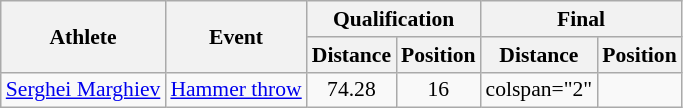<table class="wikitable" style="font-size:90%">
<tr>
<th rowspan="2">Athlete</th>
<th rowspan="2">Event</th>
<th colspan="2">Qualification</th>
<th colspan="2">Final</th>
</tr>
<tr>
<th>Distance</th>
<th>Position</th>
<th>Distance</th>
<th>Position</th>
</tr>
<tr style=text-align:center>
<td style=text-align:left><a href='#'>Serghei Marghiev</a></td>
<td style=text-align:left><a href='#'>Hammer throw</a></td>
<td>74.28</td>
<td>16</td>
<td>colspan="2" </td>
</tr>
</table>
